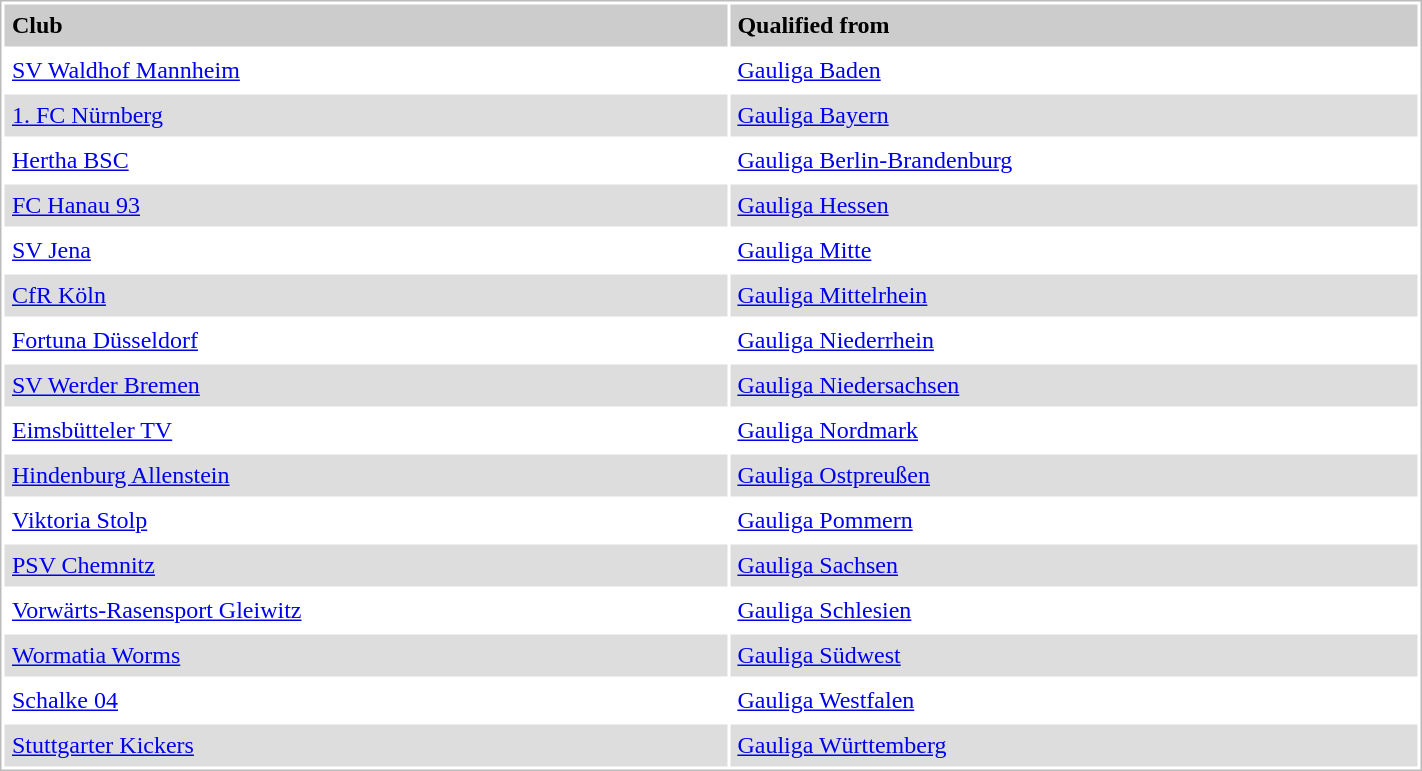<table style="border:1px solid #bbb;background:#fff;" cellpadding="5" cellspacing="2" width="75%">
<tr style="background:#ccc;font-weight:bold">
<td>Club</td>
<td>Qualified from</td>
</tr>
<tr>
<td><a href='#'>SV Waldhof Mannheim</a></td>
<td><a href='#'>Gauliga Baden</a></td>
</tr>
<tr style="background:#ddd">
<td><a href='#'>1. FC Nürnberg</a></td>
<td><a href='#'>Gauliga Bayern</a></td>
</tr>
<tr>
<td><a href='#'>Hertha BSC</a></td>
<td><a href='#'>Gauliga Berlin-Brandenburg</a></td>
</tr>
<tr style="background:#ddd">
<td><a href='#'>FC Hanau 93</a></td>
<td><a href='#'>Gauliga Hessen</a></td>
</tr>
<tr>
<td><a href='#'>SV Jena</a></td>
<td><a href='#'>Gauliga Mitte</a></td>
</tr>
<tr style="background:#ddd">
<td><a href='#'>CfR Köln</a></td>
<td><a href='#'>Gauliga Mittelrhein</a></td>
</tr>
<tr>
<td><a href='#'>Fortuna Düsseldorf</a></td>
<td><a href='#'>Gauliga Niederrhein</a></td>
</tr>
<tr style="background:#ddd">
<td><a href='#'>SV Werder Bremen</a></td>
<td><a href='#'>Gauliga Niedersachsen</a></td>
</tr>
<tr>
<td><a href='#'>Eimsbütteler TV</a></td>
<td><a href='#'>Gauliga Nordmark</a></td>
</tr>
<tr style="background:#ddd">
<td><a href='#'>Hindenburg Allenstein</a></td>
<td><a href='#'>Gauliga Ostpreußen</a></td>
</tr>
<tr>
<td><a href='#'>Viktoria Stolp</a></td>
<td><a href='#'>Gauliga Pommern</a></td>
</tr>
<tr style="background:#ddd">
<td><a href='#'>PSV Chemnitz</a></td>
<td><a href='#'>Gauliga Sachsen</a></td>
</tr>
<tr>
<td><a href='#'>Vorwärts-Rasensport Gleiwitz</a></td>
<td><a href='#'>Gauliga Schlesien</a></td>
</tr>
<tr style="background:#ddd">
<td><a href='#'>Wormatia Worms</a></td>
<td><a href='#'>Gauliga Südwest</a></td>
</tr>
<tr>
<td><a href='#'>Schalke 04</a></td>
<td><a href='#'>Gauliga Westfalen</a></td>
</tr>
<tr style="background:#ddd">
<td><a href='#'>Stuttgarter Kickers</a></td>
<td><a href='#'>Gauliga Württemberg</a></td>
</tr>
</table>
